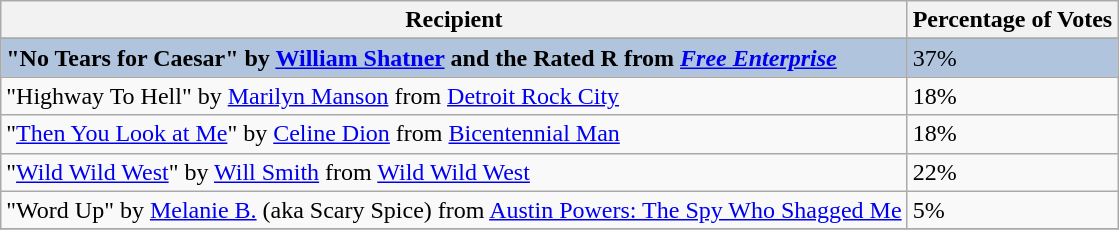<table class="wikitable sortable plainrowheaders" align="centre">
<tr>
<th>Recipient</th>
<th>Percentage of Votes</th>
</tr>
<tr>
</tr>
<tr style="background:#B0C4DE;">
<td><strong>"No Tears for Caesar" by <a href='#'>William Shatner</a> and the Rated R from <em><a href='#'>Free Enterprise</a><strong><em></td>
<td></strong>37%<strong></td>
</tr>
<tr>
<td>"Highway To Hell" by <a href='#'>Marilyn Manson</a> from </em><a href='#'>Detroit Rock City</a><em></td>
<td>18%</td>
</tr>
<tr>
<td>"<a href='#'>Then You Look at Me</a>" by <a href='#'>Celine Dion</a> from </em><a href='#'>Bicentennial Man</a><em></td>
<td>18%</td>
</tr>
<tr>
<td>"<a href='#'>Wild Wild West</a>" by <a href='#'>Will Smith</a> from </em><a href='#'>Wild Wild West</a><em></td>
<td>22%</td>
</tr>
<tr>
<td>"Word Up" by <a href='#'>Melanie B.</a> (aka Scary Spice) from </em><a href='#'>Austin Powers: The Spy Who Shagged Me</a><em></td>
<td>5%</td>
</tr>
<tr>
</tr>
</table>
